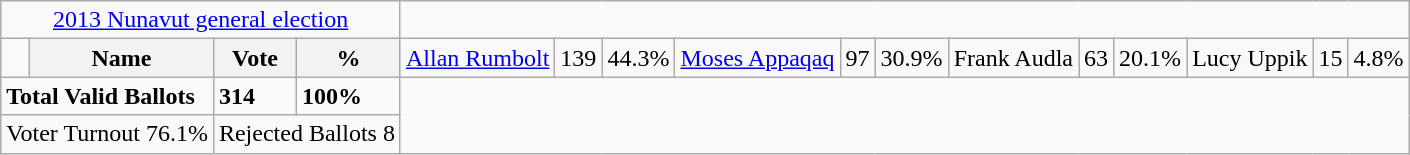<table class="wikitable">
<tr>
<td colspan=4 align=center><a href='#'>2013 Nunavut general election</a></td>
</tr>
<tr>
<td></td>
<th><strong>Name </strong></th>
<th><strong>Vote</strong></th>
<th><strong>%</strong><br></th>
<td><a href='#'>Allan Rumbolt</a></td>
<td>139</td>
<td>44.3%<br></td>
<td><a href='#'>Moses Appaqaq</a></td>
<td>97</td>
<td>30.9%<br></td>
<td>Frank Audla</td>
<td>63</td>
<td>20.1%<br></td>
<td>Lucy Uppik</td>
<td>15</td>
<td>4.8%</td>
</tr>
<tr>
<td colspan=2><strong>Total Valid Ballots</strong></td>
<td><strong>314</strong></td>
<td><strong>100%</strong></td>
</tr>
<tr>
<td colspan=2 align=center>Voter Turnout 76.1%</td>
<td colspan=2 align=center>Rejected Ballots 8</td>
</tr>
</table>
